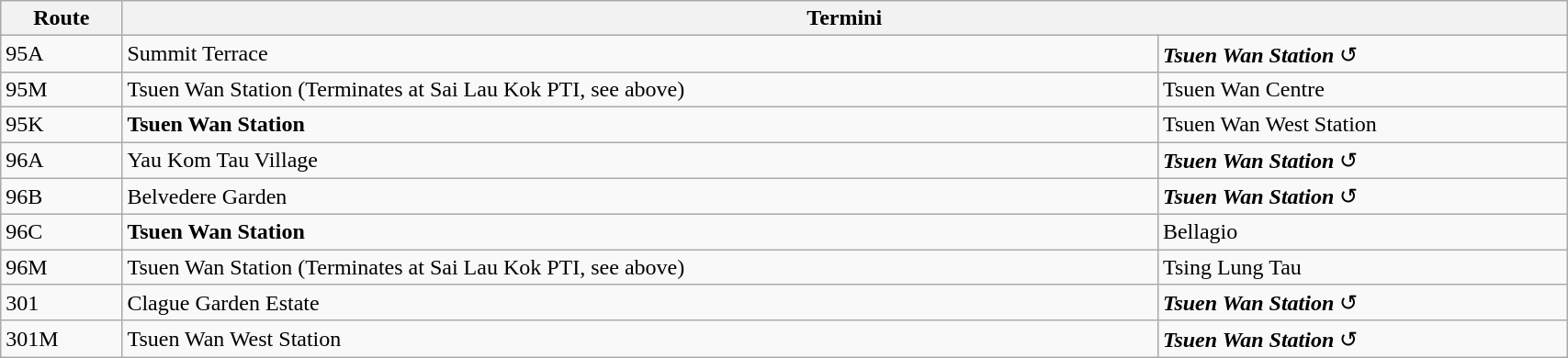<table class="wikitable" border="2" style="width:90%;">
<tr>
<th>Route</th>
<th colspan="2">Termini</th>
</tr>
<tr>
<td>95A</td>
<td>Summit Terrace</td>
<td><strong><em>Tsuen Wan Station</em></strong> ↺</td>
</tr>
<tr>
<td>95M</td>
<td>Tsuen Wan Station (Terminates at Sai Lau Kok PTI, see above)</td>
<td>Tsuen Wan Centre</td>
</tr>
<tr>
<td>95K</td>
<td><strong>Tsuen Wan Station</strong></td>
<td>Tsuen Wan West Station</td>
</tr>
<tr>
<td>96A</td>
<td>Yau Kom Tau Village</td>
<td><strong><em>Tsuen Wan Station</em></strong> ↺</td>
</tr>
<tr>
<td>96B</td>
<td>Belvedere Garden</td>
<td><strong><em>Tsuen Wan Station</em></strong> ↺</td>
</tr>
<tr>
<td>96C</td>
<td><strong>Tsuen Wan Station</strong></td>
<td>Bellagio</td>
</tr>
<tr>
<td>96M</td>
<td>Tsuen Wan Station (Terminates at Sai Lau Kok PTI, see above)</td>
<td>Tsing Lung Tau</td>
</tr>
<tr>
<td>301</td>
<td>Clague Garden Estate</td>
<td><strong><em>Tsuen Wan Station</em></strong> ↺</td>
</tr>
<tr>
<td>301M</td>
<td>Tsuen Wan West Station</td>
<td><strong><em>Tsuen Wan Station</em></strong> ↺</td>
</tr>
</table>
